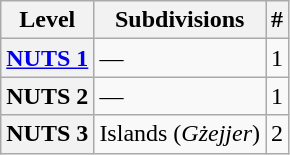<table class="wikitable">
<tr>
<th>Level</th>
<th>Subdivisions</th>
<th>#</th>
</tr>
<tr>
<th><a href='#'>NUTS 1</a></th>
<td>—</td>
<td align="right">1</td>
</tr>
<tr>
<th>NUTS 2</th>
<td>—</td>
<td align="right">1</td>
</tr>
<tr>
<th>NUTS 3</th>
<td>Islands (<em>Gżejjer</em>)</td>
<td align="right">2</td>
</tr>
</table>
